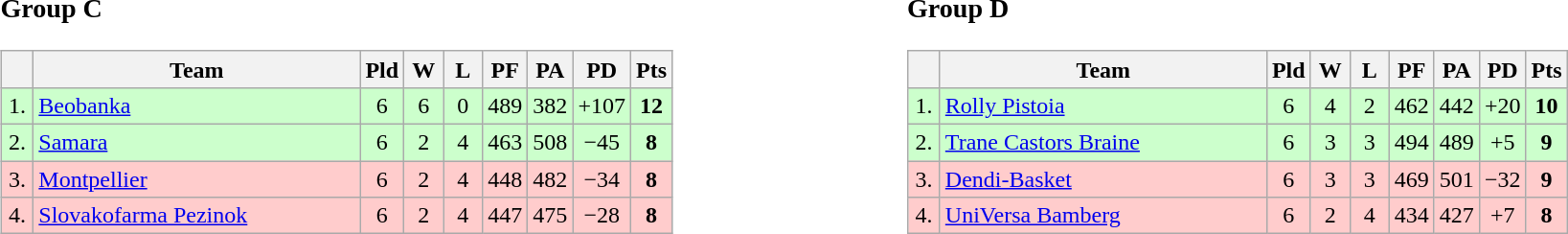<table>
<tr>
<td style="vertical-align:top; width:33%;"><br><h3>Group C</h3><table class="wikitable" style="text-align:center">
<tr>
<th width=15></th>
<th width=220>Team</th>
<th width=20>Pld</th>
<th width="20">W</th>
<th width="20">L</th>
<th width="20">PF</th>
<th width="20">PA</th>
<th width="20">PD</th>
<th width="20">Pts</th>
</tr>
<tr style="background:#cfc;">
<td>1.</td>
<td align=left> <a href='#'>Beobanka</a></td>
<td>6</td>
<td>6</td>
<td>0</td>
<td>489</td>
<td>382</td>
<td>+107</td>
<td><strong>12</strong></td>
</tr>
<tr style="background:#cfc;">
<td>2.</td>
<td align=left> <a href='#'>Samara</a></td>
<td>6</td>
<td>2</td>
<td>4</td>
<td>463</td>
<td>508</td>
<td>−45</td>
<td><strong>8</strong></td>
</tr>
<tr style="background:#fcc;">
<td>3.</td>
<td align=left> <a href='#'>Montpellier</a></td>
<td>6</td>
<td>2</td>
<td>4</td>
<td>448</td>
<td>482</td>
<td>−34</td>
<td><strong>8</strong></td>
</tr>
<tr style="background:#fcc;">
<td>4.</td>
<td align=left> <a href='#'>Slovakofarma Pezinok</a></td>
<td>6</td>
<td>2</td>
<td>4</td>
<td>447</td>
<td>475</td>
<td>−28</td>
<td><strong>8</strong></td>
</tr>
</table>
</td>
<td style="vertical-align:top; width:33%;"><br><h3>Group D</h3><table class="wikitable" style="text-align:center">
<tr>
<th width=15></th>
<th width=220>Team</th>
<th width=20>Pld</th>
<th width="20">W</th>
<th width="20">L</th>
<th width="20">PF</th>
<th width="20">PA</th>
<th width="20">PD</th>
<th width="20">Pts</th>
</tr>
<tr style="background:#cfc;">
<td>1.</td>
<td align=left> <a href='#'>Rolly Pistoia</a></td>
<td>6</td>
<td>4</td>
<td>2</td>
<td>462</td>
<td>442</td>
<td>+20</td>
<td><strong>10</strong></td>
</tr>
<tr style="background:#cfc;">
<td>2.</td>
<td align=left> <a href='#'>Trane Castors Braine</a></td>
<td>6</td>
<td>3</td>
<td>3</td>
<td>494</td>
<td>489</td>
<td>+5</td>
<td><strong>9</strong></td>
</tr>
<tr style="background:#fcc;">
<td>3.</td>
<td align=left> <a href='#'>Dendi-Basket</a></td>
<td>6</td>
<td>3</td>
<td>3</td>
<td>469</td>
<td>501</td>
<td>−32</td>
<td><strong>9</strong></td>
</tr>
<tr style="background:#fcc;">
<td>4.</td>
<td align=left> <a href='#'>UniVersa Bamberg</a></td>
<td>6</td>
<td>2</td>
<td>4</td>
<td>434</td>
<td>427</td>
<td>+7</td>
<td><strong>8</strong></td>
</tr>
</table>
</td>
</tr>
</table>
